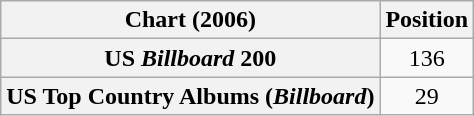<table class="wikitable sortable plainrowheaders" style="text-align:center">
<tr>
<th scope="col">Chart (2006)</th>
<th scope="col">Position</th>
</tr>
<tr>
<th scope="row">US <em>Billboard</em> 200</th>
<td>136</td>
</tr>
<tr>
<th scope="row">US Top Country Albums (<em>Billboard</em>)</th>
<td>29</td>
</tr>
</table>
